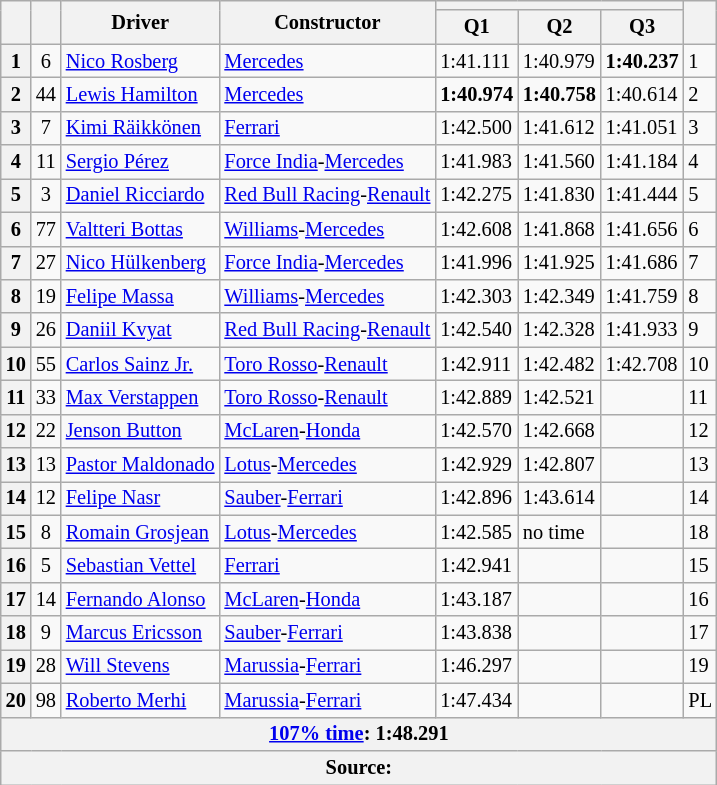<table class="wikitable sortable" style="font-size: 85%;">
<tr>
<th rowspan="2"></th>
<th rowspan="2"></th>
<th rowspan="2">Driver</th>
<th rowspan="2">Constructor</th>
<th colspan="3"></th>
<th rowspan="2"></th>
</tr>
<tr>
<th>Q1</th>
<th>Q2</th>
<th>Q3</th>
</tr>
<tr>
<th>1</th>
<td align="center">6</td>
<td> <a href='#'>Nico Rosberg</a></td>
<td><a href='#'>Mercedes</a></td>
<td>1:41.111</td>
<td>1:40.979</td>
<td><strong>1:40.237</strong></td>
<td>1</td>
</tr>
<tr>
<th>2</th>
<td align="center">44</td>
<td> <a href='#'>Lewis Hamilton</a></td>
<td><a href='#'>Mercedes</a></td>
<td><strong>1:40.974</strong></td>
<td><strong>1:40.758</strong></td>
<td>1:40.614</td>
<td>2</td>
</tr>
<tr>
<th>3</th>
<td align="center">7</td>
<td> <a href='#'>Kimi Räikkönen</a></td>
<td><a href='#'>Ferrari</a></td>
<td>1:42.500</td>
<td>1:41.612</td>
<td>1:41.051</td>
<td>3</td>
</tr>
<tr>
<th>4</th>
<td align="center">11</td>
<td> <a href='#'>Sergio Pérez</a></td>
<td><a href='#'>Force India</a>-<a href='#'>Mercedes</a></td>
<td>1:41.983</td>
<td>1:41.560</td>
<td>1:41.184</td>
<td>4</td>
</tr>
<tr>
<th>5</th>
<td align="center">3</td>
<td> <a href='#'>Daniel Ricciardo</a></td>
<td><a href='#'>Red Bull Racing</a>-<a href='#'>Renault</a></td>
<td>1:42.275</td>
<td>1:41.830</td>
<td>1:41.444</td>
<td>5</td>
</tr>
<tr>
<th>6</th>
<td align="center">77</td>
<td> <a href='#'>Valtteri Bottas</a></td>
<td><a href='#'>Williams</a>-<a href='#'>Mercedes</a></td>
<td>1:42.608</td>
<td>1:41.868</td>
<td>1:41.656</td>
<td>6</td>
</tr>
<tr>
<th>7</th>
<td align="center">27</td>
<td> <a href='#'>Nico Hülkenberg</a></td>
<td><a href='#'>Force India</a>-<a href='#'>Mercedes</a></td>
<td>1:41.996</td>
<td>1:41.925</td>
<td>1:41.686</td>
<td>7</td>
</tr>
<tr>
<th>8</th>
<td align="center">19</td>
<td> <a href='#'>Felipe Massa</a></td>
<td><a href='#'>Williams</a>-<a href='#'>Mercedes</a></td>
<td>1:42.303</td>
<td>1:42.349</td>
<td>1:41.759</td>
<td>8</td>
</tr>
<tr>
<th>9</th>
<td align="center">26</td>
<td> <a href='#'>Daniil Kvyat</a></td>
<td><a href='#'>Red Bull Racing</a>-<a href='#'>Renault</a></td>
<td>1:42.540</td>
<td>1:42.328</td>
<td>1:41.933</td>
<td>9</td>
</tr>
<tr>
<th>10</th>
<td align="center">55</td>
<td> <a href='#'>Carlos Sainz Jr.</a></td>
<td><a href='#'>Toro Rosso</a>-<a href='#'>Renault</a></td>
<td>1:42.911</td>
<td>1:42.482</td>
<td>1:42.708</td>
<td>10</td>
</tr>
<tr>
<th>11</th>
<td align="center">33</td>
<td> <a href='#'>Max Verstappen</a></td>
<td><a href='#'>Toro Rosso</a>-<a href='#'>Renault</a></td>
<td>1:42.889</td>
<td>1:42.521</td>
<td></td>
<td>11</td>
</tr>
<tr>
<th>12</th>
<td align="center">22</td>
<td> <a href='#'>Jenson Button</a></td>
<td><a href='#'>McLaren</a>-<a href='#'>Honda</a></td>
<td>1:42.570</td>
<td>1:42.668</td>
<td></td>
<td>12</td>
</tr>
<tr>
<th>13</th>
<td align="center">13</td>
<td> <a href='#'>Pastor Maldonado</a></td>
<td><a href='#'>Lotus</a>-<a href='#'>Mercedes</a></td>
<td>1:42.929</td>
<td>1:42.807</td>
<td></td>
<td>13</td>
</tr>
<tr>
<th>14</th>
<td align="center">12</td>
<td> <a href='#'>Felipe Nasr</a></td>
<td><a href='#'>Sauber</a>-<a href='#'>Ferrari</a></td>
<td>1:42.896</td>
<td>1:43.614</td>
<td></td>
<td>14</td>
</tr>
<tr>
<th>15</th>
<td align="center">8</td>
<td> <a href='#'>Romain Grosjean</a></td>
<td><a href='#'>Lotus</a>-<a href='#'>Mercedes</a></td>
<td>1:42.585</td>
<td>no time</td>
<td></td>
<td>18</td>
</tr>
<tr>
<th>16</th>
<td align="center">5</td>
<td> <a href='#'>Sebastian Vettel</a></td>
<td><a href='#'>Ferrari</a></td>
<td>1:42.941</td>
<td></td>
<td></td>
<td>15</td>
</tr>
<tr>
<th>17</th>
<td align="center">14</td>
<td> <a href='#'>Fernando Alonso</a></td>
<td><a href='#'>McLaren</a>-<a href='#'>Honda</a></td>
<td>1:43.187</td>
<td></td>
<td></td>
<td>16</td>
</tr>
<tr>
<th>18</th>
<td align="center">9</td>
<td> <a href='#'>Marcus Ericsson</a></td>
<td><a href='#'>Sauber</a>-<a href='#'>Ferrari</a></td>
<td>1:43.838</td>
<td></td>
<td></td>
<td>17</td>
</tr>
<tr>
<th>19</th>
<td align="center">28</td>
<td> <a href='#'>Will Stevens</a></td>
<td><a href='#'>Marussia</a>-<a href='#'>Ferrari</a></td>
<td>1:46.297</td>
<td></td>
<td></td>
<td>19</td>
</tr>
<tr>
<th>20</th>
<td align="center">98</td>
<td> <a href='#'>Roberto Merhi</a></td>
<td><a href='#'>Marussia</a>-<a href='#'>Ferrari</a></td>
<td>1:47.434</td>
<td></td>
<td></td>
<td>PL</td>
</tr>
<tr>
<th colspan="8"><a href='#'>107% time</a>: 1:48.291</th>
</tr>
<tr>
<th colspan="8">Source:</th>
</tr>
</table>
